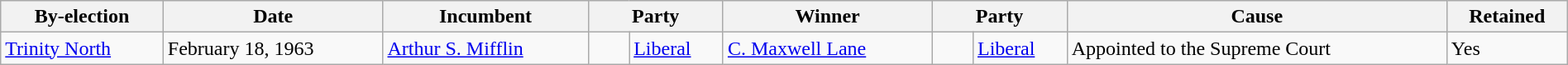<table class=wikitable style="width:100%">
<tr>
<th>By-election</th>
<th>Date</th>
<th>Incumbent</th>
<th colspan=2>Party</th>
<th>Winner</th>
<th colspan=2>Party</th>
<th>Cause</th>
<th>Retained</th>
</tr>
<tr>
<td><a href='#'>Trinity North</a></td>
<td>February 18, 1963</td>
<td><a href='#'>Arthur S. Mifflin</a></td>
<td>    </td>
<td><a href='#'>Liberal</a></td>
<td><a href='#'>C. Maxwell Lane</a></td>
<td>    </td>
<td><a href='#'>Liberal</a></td>
<td>Appointed to the Supreme Court</td>
<td>Yes</td>
</tr>
</table>
